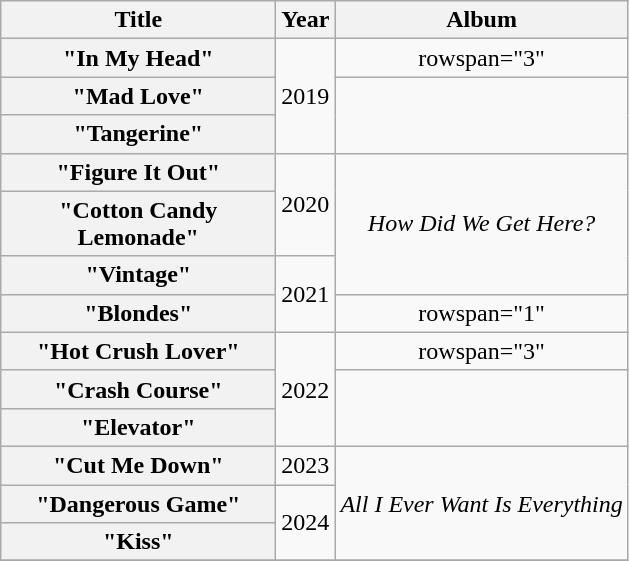<table class="wikitable plainrowheaders" style="text-align:center;">
<tr>
<th scope="col" style="width:11em;">Title</th>
<th scope="col">Year</th>
<th scope="col">Album</th>
</tr>
<tr>
<th scope="row">"In My Head"</th>
<td rowspan="3">2019</td>
<td>rowspan="3" </td>
</tr>
<tr>
<th scope="row">"Mad Love"</th>
</tr>
<tr>
<th scope="row">"Tangerine"</th>
</tr>
<tr>
<th scope="row">"Figure It Out"</th>
<td rowspan="2">2020</td>
<td rowspan="3"><em>How Did We Get Here?</em></td>
</tr>
<tr>
<th scope="row">"Cotton Candy Lemonade"</th>
</tr>
<tr>
<th scope="row">"Vintage"</th>
<td rowspan="2">2021</td>
</tr>
<tr>
<th scope="row">"Blondes"</th>
<td>rowspan="1" </td>
</tr>
<tr>
<th scope="row">"Hot Crush Lover"</th>
<td rowspan="3">2022</td>
<td>rowspan="3" </td>
</tr>
<tr>
<th scope="row">"Crash Course" <br> </th>
</tr>
<tr>
<th scope="row">"Elevator"</th>
</tr>
<tr>
<th scope="row">"Cut Me Down" <br> </th>
<td>2023</td>
<td rowspan="3"><em>All I Ever Want Is Everything</em></td>
</tr>
<tr>
<th scope="row">"Dangerous Game"</th>
<td rowspan="2">2024</td>
</tr>
<tr>
<th scope="row">"Kiss"</th>
</tr>
<tr>
</tr>
</table>
